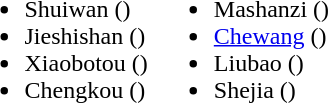<table>
<tr>
<td valign="top"><br><ul><li>Shuiwan ()</li><li>Jieshishan ()</li><li>Xiaobotou ()</li><li>Chengkou ()</li></ul></td>
<td valign="top"><br><ul><li>Mashanzi ()</li><li><a href='#'>Chewang</a> ()</li><li>Liubao ()</li><li>Shejia ()</li></ul></td>
</tr>
</table>
